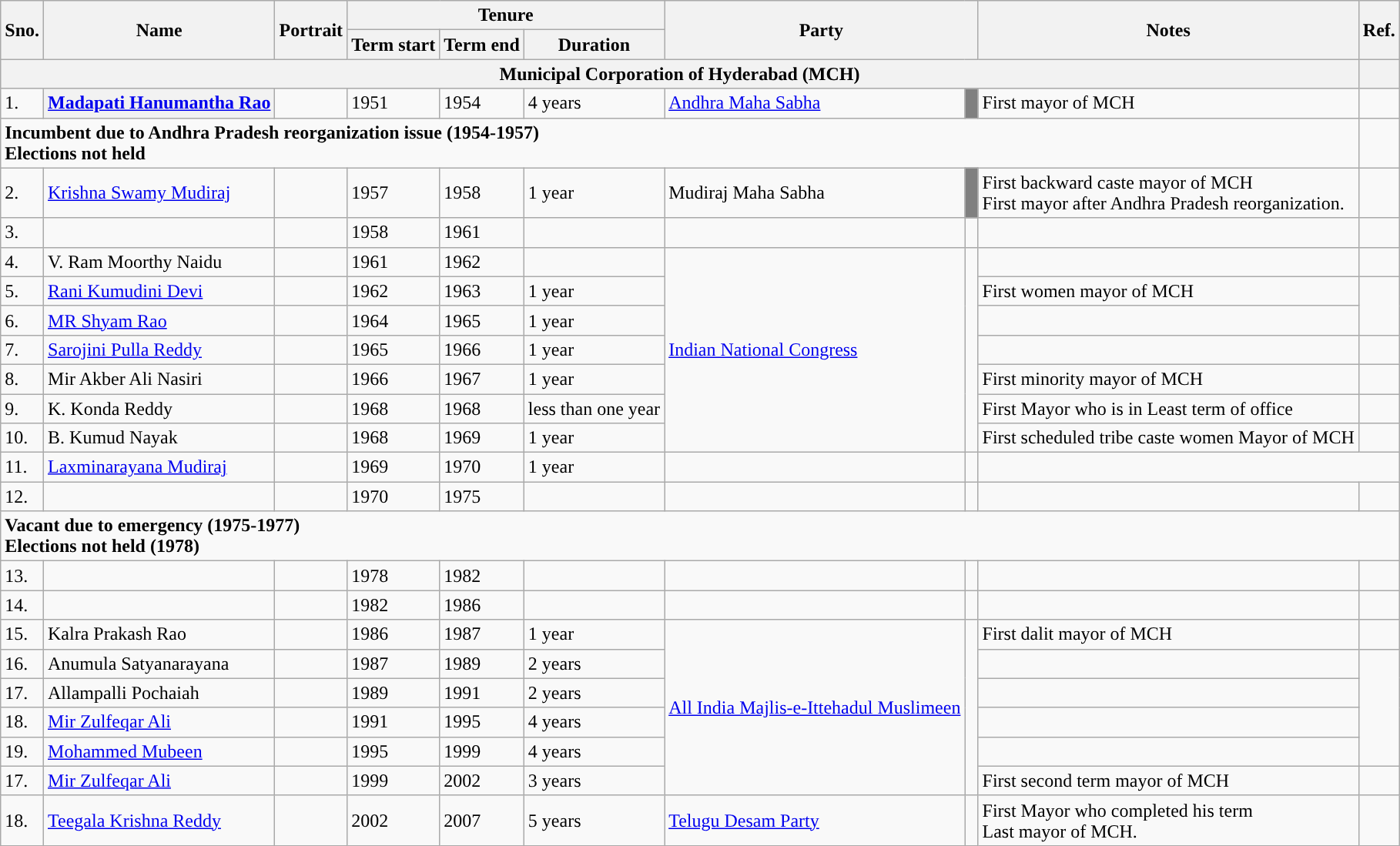<table class="wikitable sortable">
<tr>
<th rowspan=2>Sno.</th>
<th rowspan=2>Name</th>
<th rowspan=2>Portrait</th>
<th colspan=3>Tenure</th>
<th rowspan=2 colspan=2>Party</th>
<th rowspan=2>Notes</th>
<th rowspan=2>Ref.</th>
</tr>
<tr>
<th>Term start</th>
<th>Term end</th>
<th>Duration</th>
</tr>
<tr>
<th colspan="9">Municipal Corporation of Hyderabad (MCH)</th>
<th></th>
</tr>
<tr>
<td>1.</td>
<th><a href='#'>Madapati Hanumantha Rao</a></th>
<td></td>
<td>1951</td>
<td>1954</td>
<td>4 years</td>
<td><a href='#'>Andhra Maha Sabha</a></td>
<td rowspan=1 width="4px" style="background-color:#808080 "></td>
<td>First mayor of MCH</td>
<td></td>
</tr>
<tr>
<td colspan="9"><strong>Incumbent due to Andhra Pradesh reorganization issue (1954-1957)<br>Elections not held</strong></td>
<td></td>
</tr>
<tr>
<td>2.</td>
<td><a href='#'>Krishna Swamy Mudiraj</a></td>
<td></td>
<td>1957</td>
<td>1958</td>
<td>1 year</td>
<td>Mudiraj Maha Sabha</td>
<td rowspan=1 width="4px" style="background-color:#808080 "></td>
<td>First backward caste mayor of MCH<br>First mayor after Andhra Pradesh reorganization.</td>
<td></td>
</tr>
<tr>
<td>3.</td>
<td></td>
<td></td>
<td>1958</td>
<td>1961</td>
<td></td>
<td></td>
<td></td>
<td></td>
<td></td>
</tr>
<tr>
<td>4.</td>
<td>V. Ram Moorthy Naidu</td>
<td></td>
<td>1961</td>
<td>1962</td>
<td></td>
<td rowspan=7><a href='#'>Indian National Congress</a></td>
<td rowspan=7 width="4px" style="background-color: "></td>
<td></td>
<td></td>
</tr>
<tr>
<td>5.</td>
<td><a href='#'>Rani Kumudini Devi</a></td>
<td></td>
<td>1962</td>
<td>1963</td>
<td>1 year</td>
<td>First women mayor of MCH</td>
<td rowspan=2></td>
</tr>
<tr>
<td>6.</td>
<td><a href='#'>MR Shyam Rao</a></td>
<td></td>
<td>1964</td>
<td>1965</td>
<td>1 year</td>
<td></td>
</tr>
<tr>
<td>7.</td>
<td><a href='#'>Sarojini Pulla Reddy</a></td>
<td></td>
<td>1965</td>
<td>1966</td>
<td>1 year</td>
<td></td>
</tr>
<tr>
<td>8.</td>
<td>Mir Akber Ali Nasiri</td>
<td></td>
<td>1966</td>
<td>1967</td>
<td>1 year</td>
<td>First minority mayor of MCH</td>
<td></td>
</tr>
<tr>
<td>9.</td>
<td>K. Konda Reddy</td>
<td></td>
<td>1968</td>
<td>1968</td>
<td>less than one year</td>
<td>First Mayor who is in Least term of office</td>
<td></td>
</tr>
<tr>
<td>10.</td>
<td>B. Kumud Nayak</td>
<td></td>
<td>1968</td>
<td>1969</td>
<td>1 year</td>
<td>First scheduled tribe caste women Mayor of MCH</td>
<td></td>
</tr>
<tr>
<td>11.</td>
<td><a href='#'>Laxminarayana Mudiraj</a></td>
<td></td>
<td>1969</td>
<td>1970</td>
<td>1 year</td>
<td></td>
<td></td>
</tr>
<tr>
<td>12.</td>
<td></td>
<td></td>
<td>1970</td>
<td>1975</td>
<td></td>
<td></td>
<td></td>
<td></td>
<td></td>
</tr>
<tr>
<td colspan="10"><strong>Vacant due to emergency (1975-1977)<br>Elections not held (1978)</strong></td>
</tr>
<tr>
<td>13.</td>
<td></td>
<td></td>
<td>1978</td>
<td>1982</td>
<td></td>
<td></td>
<td></td>
<td></td>
<td></td>
</tr>
<tr>
<td>14.</td>
<td></td>
<td></td>
<td>1982</td>
<td>1986</td>
<td></td>
<td></td>
<td></td>
<td></td>
<td></td>
</tr>
<tr>
<td>15.</td>
<td>Kalra Prakash Rao</td>
<td></td>
<td>1986</td>
<td>1987</td>
<td>1 year</td>
<td rowspan=6><a href='#'>All India Majlis-e-Ittehadul Muslimeen</a></td>
<td rowspan=6 width="4px" style="background-color: "></td>
<td>First dalit mayor of MCH</td>
<td></td>
</tr>
<tr>
<td>16.</td>
<td>Anumula Satyanarayana</td>
<td></td>
<td>1987</td>
<td>1989</td>
<td>2 years</td>
<td></td>
<td rowspan=4></td>
</tr>
<tr>
<td>17.</td>
<td>Allampalli Pochaiah</td>
<td></td>
<td>1989</td>
<td>1991</td>
<td>2 years</td>
<td></td>
</tr>
<tr>
<td>18.</td>
<td><a href='#'>Mir Zulfeqar Ali</a></td>
<td></td>
<td>1991</td>
<td>1995</td>
<td>4 years</td>
<td></td>
</tr>
<tr>
<td>19.</td>
<td><a href='#'>Mohammed Mubeen</a></td>
<td></td>
<td>1995</td>
<td>1999</td>
<td>4 years</td>
<td></td>
</tr>
<tr>
<td>17.</td>
<td><a href='#'>Mir Zulfeqar Ali</a></td>
<td></td>
<td>1999</td>
<td>2002</td>
<td>3 years</td>
<td>First second term mayor of MCH</td>
<td></td>
</tr>
<tr>
<td>18.</td>
<td><a href='#'>Teegala Krishna Reddy</a></td>
<td></td>
<td>2002</td>
<td>2007</td>
<td>5 years</td>
<td><a href='#'>Telugu Desam Party</a></td>
<td rowspan=1 width="4px" style="background-color: "></td>
<td>First Mayor who completed his term<br>Last mayor of MCH.</td>
<td></td>
</tr>
</table>
